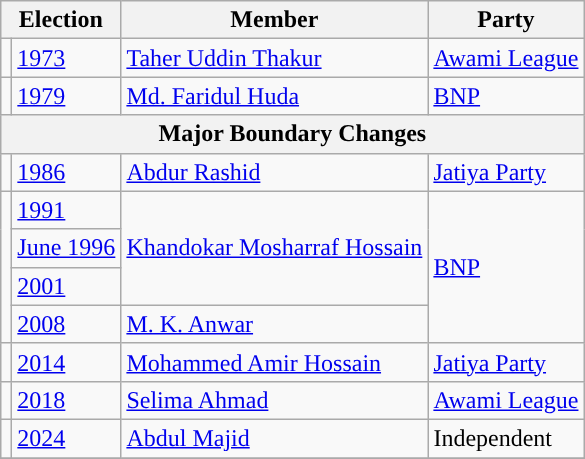<table class="wikitable">
<tr>
<th colspan="2">Election</th>
<th>Member</th>
<th>Party</th>
</tr>
<tr>
<td style="background-color:"></td>
<td><a href='#'>1973</a></td>
<td><a href='#'>Taher Uddin Thakur</a></td>
<td><a href='#'>Awami League</a></td>
</tr>
<tr>
<td style="background-color:"></td>
<td><a href='#'>1979</a></td>
<td><a href='#'>Md. Faridul Huda</a></td>
<td><a href='#'>BNP</a></td>
</tr>
<tr>
<th colspan="4">Major Boundary Changes</th>
</tr>
<tr>
<td style="background-color:"></td>
<td><a href='#'>1986</a></td>
<td><a href='#'>Abdur Rashid</a></td>
<td><a href='#'>Jatiya Party</a></td>
</tr>
<tr>
<td rowspan="4" style="background-color:"></td>
<td><a href='#'>1991</a></td>
<td rowspan="3"><a href='#'>Khandokar Mosharraf Hossain</a></td>
<td rowspan="4"><a href='#'>BNP</a></td>
</tr>
<tr>
<td><a href='#'>June 1996</a></td>
</tr>
<tr>
<td><a href='#'>2001</a></td>
</tr>
<tr>
<td><a href='#'>2008</a></td>
<td><a href='#'>M. K. Anwar</a></td>
</tr>
<tr>
<td style="background-color:"></td>
<td><a href='#'>2014</a></td>
<td><a href='#'>Mohammed Amir Hossain</a></td>
<td><a href='#'>Jatiya Party</a></td>
</tr>
<tr>
<td style="background-color:"></td>
<td><a href='#'>2018</a></td>
<td><a href='#'>Selima Ahmad</a></td>
<td><a href='#'>Awami League</a></td>
</tr>
<tr>
<td style="background-color:"></td>
<td><a href='#'>2024</a></td>
<td><a href='#'>Abdul Majid</a></td>
<td>Independent</td>
</tr>
<tr>
</tr>
</table>
